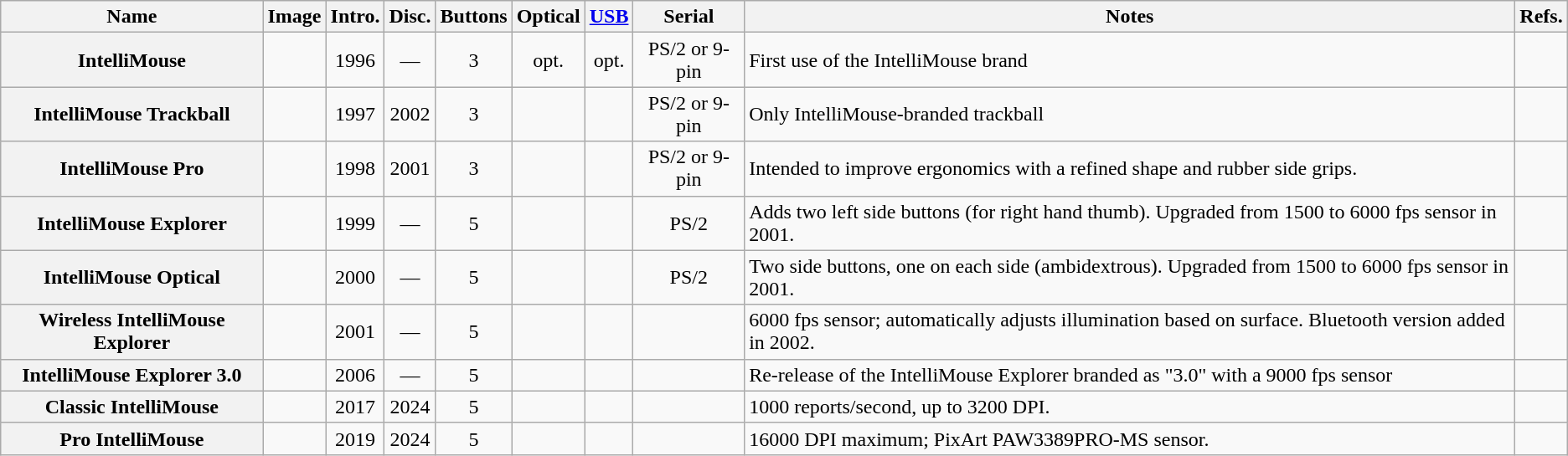<table class="wikitable sortable" style="font-size:100%;text-align:center;">
<tr>
<th>Name</th>
<th class="unsortable">Image</th>
<th>Intro.</th>
<th>Disc.</th>
<th>Buttons</th>
<th>Optical</th>
<th><a href='#'>USB</a></th>
<th>Serial</th>
<th class="unsortable">Notes</th>
<th class="unsortable">Refs.</th>
</tr>
<tr>
<th>IntelliMouse</th>
<td></td>
<td>1996</td>
<td>—</td>
<td>3</td>
<td>opt.</td>
<td>opt.</td>
<td>PS/2 or 9-pin</td>
<td style="text-align:left;">First use of the IntelliMouse brand</td>
<td></td>
</tr>
<tr>
<th>IntelliMouse Trackball</th>
<td></td>
<td>1997</td>
<td>2002</td>
<td>3</td>
<td></td>
<td></td>
<td>PS/2 or 9-pin</td>
<td style="text-align:left;">Only IntelliMouse-branded trackball</td>
<td></td>
</tr>
<tr>
<th>IntelliMouse Pro</th>
<td></td>
<td>1998</td>
<td>2001</td>
<td>3</td>
<td></td>
<td></td>
<td>PS/2 or 9-pin</td>
<td style="text-align:left;">Intended to improve ergonomics with a refined shape and rubber side grips.</td>
<td></td>
</tr>
<tr>
<th>IntelliMouse Explorer</th>
<td></td>
<td>1999</td>
<td>—</td>
<td>5</td>
<td></td>
<td></td>
<td>PS/2</td>
<td style="text-align:left;">Adds two left side buttons (for right hand thumb). Upgraded from 1500 to 6000 fps sensor in 2001.</td>
<td></td>
</tr>
<tr>
<th>IntelliMouse Optical</th>
<td></td>
<td>2000</td>
<td>—</td>
<td>5</td>
<td></td>
<td></td>
<td>PS/2</td>
<td style="text-align:left;">Two side buttons, one on each side (ambidextrous). Upgraded from 1500 to 6000 fps sensor in 2001.</td>
<td></td>
</tr>
<tr>
<th>Wireless IntelliMouse Explorer</th>
<td></td>
<td>2001</td>
<td>—</td>
<td>5</td>
<td></td>
<td></td>
<td></td>
<td style="text-align:left;">6000 fps sensor; automatically adjusts illumination based on surface. Bluetooth version added in 2002.</td>
<td></td>
</tr>
<tr>
<th>IntelliMouse Explorer 3.0</th>
<td></td>
<td>2006</td>
<td>—</td>
<td>5</td>
<td></td>
<td></td>
<td></td>
<td style="text-align:left;">Re-release of the IntelliMouse Explorer branded as "3.0" with a 9000 fps sensor</td>
<td></td>
</tr>
<tr>
<th>Classic IntelliMouse</th>
<td></td>
<td>2017</td>
<td>2024</td>
<td>5</td>
<td></td>
<td></td>
<td></td>
<td style="text-align:left;">1000 reports/second, up to 3200 DPI.</td>
<td></td>
</tr>
<tr>
<th>Pro IntelliMouse</th>
<td></td>
<td>2019</td>
<td>2024</td>
<td>5</td>
<td></td>
<td></td>
<td></td>
<td style="text-align:left;">16000 DPI maximum; PixArt PAW3389PRO-MS sensor.</td>
<td></td>
</tr>
</table>
